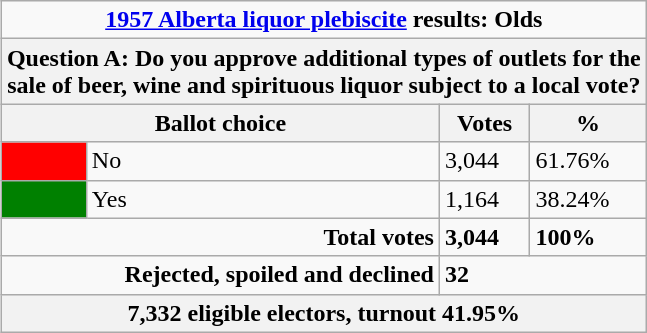<table class="wikitable" align=right>
<tr>
<td colspan=4 align=center><strong><a href='#'>1957 Alberta liquor plebiscite</a> results: Olds</strong></td>
</tr>
<tr>
<th colspan=4>Question A: Do you approve additional types of outlets for the<br> sale of beer, wine and spirituous liquor subject to a local vote?</th>
</tr>
<tr>
<th colspan=2>Ballot choice</th>
<th>Votes</th>
<th>%</th>
</tr>
<tr>
<td bgcolor=red></td>
<td>No</td>
<td>3,044</td>
<td>61.76%</td>
</tr>
<tr>
<td bgcolor=green></td>
<td>Yes</td>
<td>1,164</td>
<td>38.24%</td>
</tr>
<tr>
<td align=right colspan=2><strong>Total votes</strong></td>
<td><strong>3,044</strong></td>
<td><strong>100%</strong></td>
</tr>
<tr>
<td align=right colspan=2><strong>Rejected, spoiled and declined</strong></td>
<td colspan=2><strong>32</strong></td>
</tr>
<tr>
<th colspan=4>7,332 eligible electors, turnout 41.95%</th>
</tr>
</table>
